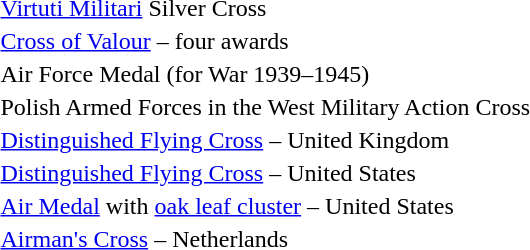<table>
<tr>
<td></td>
<td><a href='#'>Virtuti Militari</a> Silver Cross</td>
</tr>
<tr>
<td></td>
<td><a href='#'>Cross of Valour</a> – four awards</td>
</tr>
<tr>
<td></td>
<td>Air Force Medal (for War 1939–1945)</td>
</tr>
<tr>
<td></td>
<td>Polish Armed Forces in the West Military Action Cross</td>
</tr>
<tr>
<td></td>
<td><a href='#'>Distinguished Flying Cross</a> – United Kingdom</td>
</tr>
<tr>
<td></td>
<td><a href='#'>Distinguished Flying Cross</a> – United States</td>
</tr>
<tr>
<td></td>
<td><a href='#'>Air Medal</a> with <a href='#'>oak leaf cluster</a> – United States</td>
</tr>
<tr>
<td></td>
<td><a href='#'>Airman's Cross</a> – Netherlands</td>
</tr>
</table>
